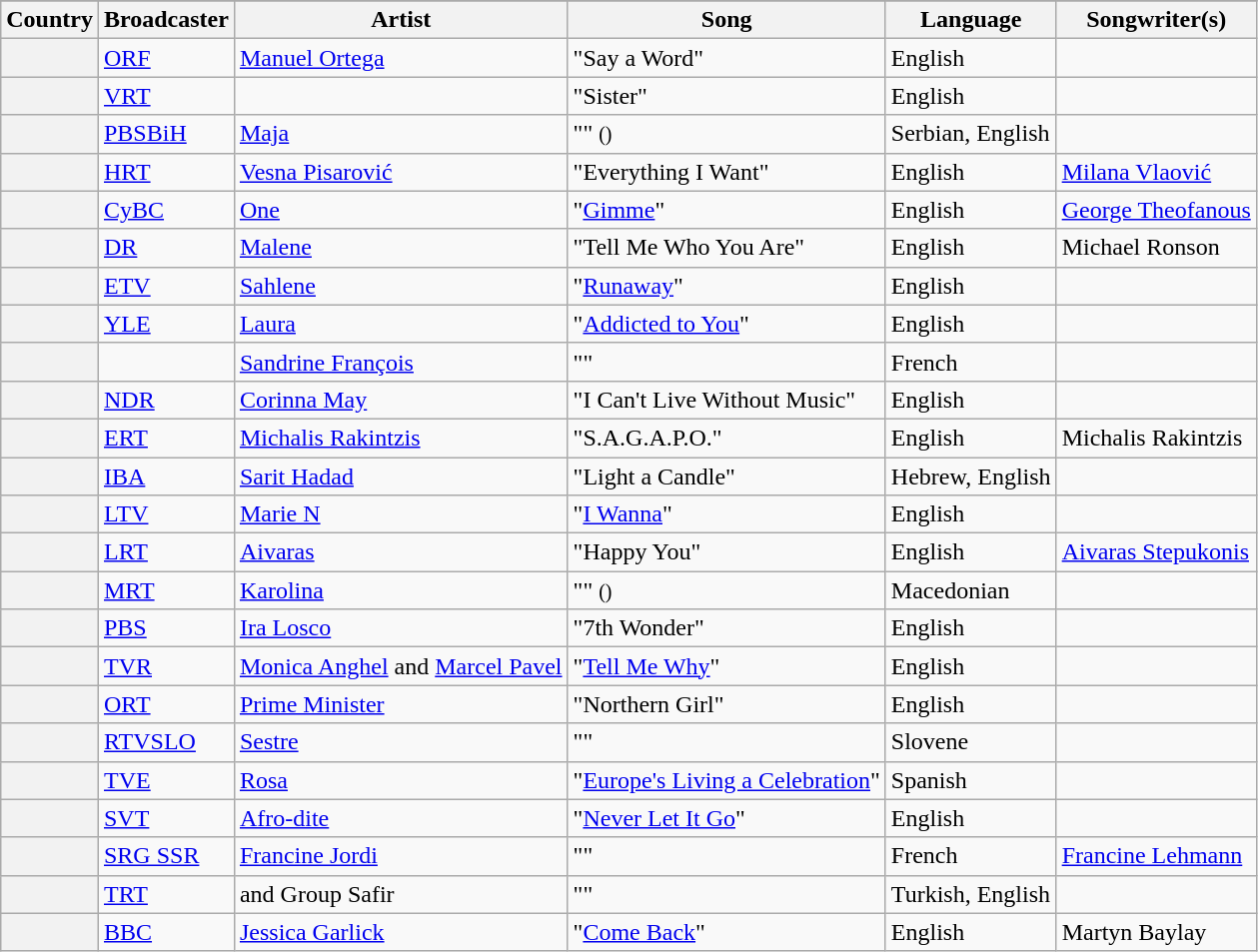<table class="wikitable plainrowheaders">
<tr>
</tr>
<tr>
<th scope="col">Country</th>
<th scope="col">Broadcaster</th>
<th scope="col">Artist</th>
<th scope="col">Song</th>
<th scope="col">Language</th>
<th scope="col">Songwriter(s)</th>
</tr>
<tr>
<th scope="row"></th>
<td><a href='#'>ORF</a></td>
<td><a href='#'>Manuel Ortega</a></td>
<td>"Say a Word"</td>
<td>English</td>
<td></td>
</tr>
<tr>
<th scope="row"></th>
<td><a href='#'>VRT</a></td>
<td></td>
<td>"Sister"</td>
<td>English</td>
<td></td>
</tr>
<tr>
<th scope="row"></th>
<td><a href='#'>PBSBiH</a></td>
<td><a href='#'>Maja</a></td>
<td>"" <small>()</small></td>
<td>Serbian, English</td>
<td></td>
</tr>
<tr>
<th scope="row"></th>
<td><a href='#'>HRT</a></td>
<td><a href='#'>Vesna Pisarović</a></td>
<td>"Everything I Want"</td>
<td>English</td>
<td><a href='#'>Milana Vlaović</a></td>
</tr>
<tr>
<th scope="row"></th>
<td><a href='#'>CyBC</a></td>
<td><a href='#'>One</a></td>
<td>"<a href='#'>Gimme</a>"</td>
<td>English</td>
<td><a href='#'>George Theofanous</a></td>
</tr>
<tr>
<th scope="row"></th>
<td><a href='#'>DR</a></td>
<td><a href='#'>Malene</a></td>
<td>"Tell Me Who You Are"</td>
<td>English</td>
<td>Michael Ronson</td>
</tr>
<tr>
<th scope="row"></th>
<td><a href='#'>ETV</a></td>
<td><a href='#'>Sahlene</a></td>
<td>"<a href='#'>Runaway</a>"</td>
<td>English</td>
<td></td>
</tr>
<tr>
<th scope="row"></th>
<td><a href='#'>YLE</a></td>
<td><a href='#'>Laura</a></td>
<td>"<a href='#'>Addicted to You</a>"</td>
<td>English</td>
<td></td>
</tr>
<tr>
<th scope="row"></th>
<td></td>
<td><a href='#'>Sandrine François</a></td>
<td>""</td>
<td>French</td>
<td></td>
</tr>
<tr>
<th scope="row"></th>
<td><a href='#'>NDR</a></td>
<td><a href='#'>Corinna May</a></td>
<td>"I Can't Live Without Music"</td>
<td>English</td>
<td></td>
</tr>
<tr>
<th scope="row"></th>
<td><a href='#'>ERT</a></td>
<td><a href='#'>Michalis Rakintzis</a></td>
<td>"S.A.G.A.P.O."</td>
<td>English</td>
<td>Michalis Rakintzis</td>
</tr>
<tr>
<th scope="row"></th>
<td><a href='#'>IBA</a></td>
<td><a href='#'>Sarit Hadad</a></td>
<td>"Light a Candle"</td>
<td>Hebrew, English</td>
<td></td>
</tr>
<tr>
<th scope="row"></th>
<td><a href='#'>LTV</a></td>
<td><a href='#'>Marie N</a></td>
<td>"<a href='#'>I Wanna</a>"</td>
<td>English</td>
<td></td>
</tr>
<tr>
<th scope="row"></th>
<td><a href='#'>LRT</a></td>
<td><a href='#'>Aivaras</a></td>
<td>"Happy You"</td>
<td>English</td>
<td><a href='#'>Aivaras Stepukonis</a></td>
</tr>
<tr>
<th scope="row"></th>
<td><a href='#'>MRT</a></td>
<td><a href='#'>Karolina</a></td>
<td>"" <small>()</small></td>
<td>Macedonian</td>
<td></td>
</tr>
<tr>
<th scope="row"></th>
<td><a href='#'>PBS</a></td>
<td><a href='#'>Ira Losco</a></td>
<td>"7th Wonder"</td>
<td>English</td>
<td></td>
</tr>
<tr>
<th scope="row"></th>
<td><a href='#'>TVR</a></td>
<td><a href='#'>Monica Anghel</a> and <a href='#'>Marcel Pavel</a></td>
<td>"<a href='#'>Tell Me Why</a>"</td>
<td>English</td>
<td></td>
</tr>
<tr>
<th scope="row"></th>
<td><a href='#'>ORT</a></td>
<td><a href='#'>Prime Minister</a></td>
<td>"Northern Girl"</td>
<td>English</td>
<td></td>
</tr>
<tr>
<th scope="row"></th>
<td><a href='#'>RTVSLO</a></td>
<td><a href='#'>Sestre</a></td>
<td>""</td>
<td>Slovene</td>
<td></td>
</tr>
<tr>
<th scope="row"></th>
<td><a href='#'>TVE</a></td>
<td><a href='#'>Rosa</a></td>
<td>"<a href='#'>Europe's Living a Celebration</a>"</td>
<td>Spanish</td>
<td></td>
</tr>
<tr>
<th scope="row"></th>
<td><a href='#'>SVT</a></td>
<td><a href='#'>Afro-dite</a></td>
<td>"<a href='#'>Never Let It Go</a>"</td>
<td>English</td>
<td></td>
</tr>
<tr>
<th scope="row"></th>
<td><a href='#'>SRG SSR</a></td>
<td><a href='#'>Francine Jordi</a></td>
<td>""</td>
<td>French</td>
<td><a href='#'>Francine Lehmann</a></td>
</tr>
<tr>
<th scope="row"></th>
<td><a href='#'>TRT</a></td>
<td> and Group Safir</td>
<td>""</td>
<td>Turkish, English</td>
<td></td>
</tr>
<tr>
<th scope="row"></th>
<td><a href='#'>BBC</a></td>
<td><a href='#'>Jessica Garlick</a></td>
<td>"<a href='#'>Come Back</a>"</td>
<td>English</td>
<td>Martyn Baylay</td>
</tr>
</table>
